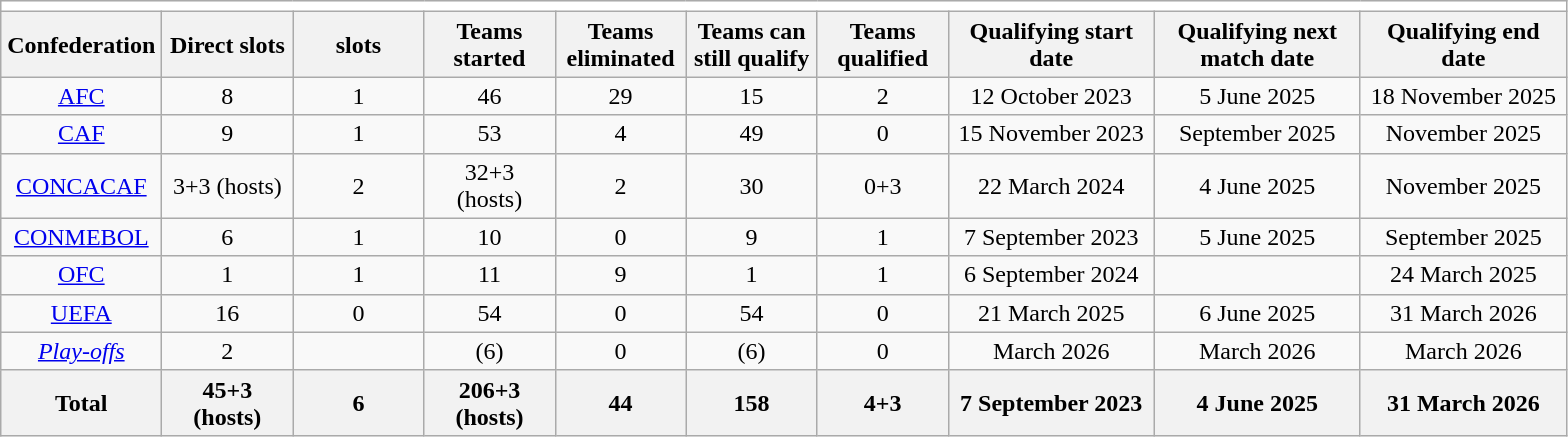<table class="wikitable" style="text-align: center;">
<tr>
<td colspan="10" style="background:white"></td>
</tr>
<tr>
<th width=100>Confederation</th>
<th width=80>Direct slots</th>
<th width=80> slots</th>
<th width=80>Teams started</th>
<th width=80>Teams eliminated</th>
<th width=80>Teams can still qualify</th>
<th width=80>Teams qualified</th>
<th width=130>Qualifying start date</th>
<th width=130>Qualifying next match date</th>
<th width=130>Qualifying end date</th>
</tr>
<tr>
<td><a href='#'>AFC</a></td>
<td>8</td>
<td>1</td>
<td>46</td>
<td>29</td>
<td>15</td>
<td>2</td>
<td>12 October 2023</td>
<td>5 June 2025</td>
<td>18 November 2025</td>
</tr>
<tr>
<td><a href='#'>CAF</a></td>
<td>9</td>
<td>1</td>
<td>53</td>
<td>4</td>
<td>49</td>
<td>0</td>
<td>15 November 2023</td>
<td>September 2025</td>
<td>November 2025</td>
</tr>
<tr>
<td><a href='#'>CONCACAF</a></td>
<td>3+3 (hosts)</td>
<td>2</td>
<td>32+3 (hosts)</td>
<td>2</td>
<td>30</td>
<td>0+3</td>
<td>22 March 2024</td>
<td>4 June 2025</td>
<td>November 2025</td>
</tr>
<tr>
<td><a href='#'>CONMEBOL</a></td>
<td>6</td>
<td>1</td>
<td>10</td>
<td>0</td>
<td>9</td>
<td>1</td>
<td>7 September 2023</td>
<td>5 June 2025</td>
<td>September 2025</td>
</tr>
<tr>
<td><a href='#'>OFC</a></td>
<td>1</td>
<td>1</td>
<td>11</td>
<td>9</td>
<td>1</td>
<td>1</td>
<td>6 September 2024</td>
<td></td>
<td>24 March 2025</td>
</tr>
<tr>
<td><a href='#'>UEFA</a></td>
<td>16</td>
<td>0</td>
<td>54</td>
<td>0</td>
<td>54</td>
<td>0</td>
<td>21 March 2025</td>
<td>6 June 2025</td>
<td>31 March 2026</td>
</tr>
<tr>
<td><em><a href='#'>Play-offs</a></em></td>
<td>2</td>
<td></td>
<td>(6)</td>
<td>0</td>
<td>(6)</td>
<td>0</td>
<td>March 2026</td>
<td>March 2026</td>
<td>March 2026</td>
</tr>
<tr>
<th>Total</th>
<th>45+3 (hosts)</th>
<th>6</th>
<th>206+3 (hosts)</th>
<th>44</th>
<th>158</th>
<th>4+3</th>
<th>7 September 2023</th>
<th>4 June 2025</th>
<th>31 March 2026</th>
</tr>
</table>
